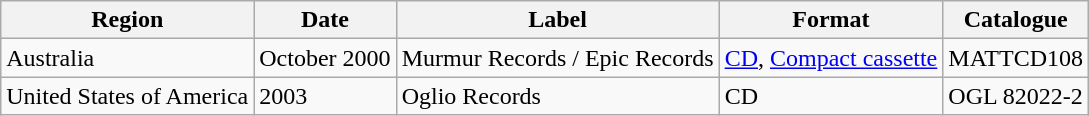<table class="wikitable">
<tr>
<th>Region</th>
<th>Date</th>
<th>Label</th>
<th>Format</th>
<th>Catalogue</th>
</tr>
<tr>
<td>Australia</td>
<td>October 2000</td>
<td>Murmur Records / Epic Records</td>
<td><a href='#'>CD</a>, <a href='#'>Compact cassette</a></td>
<td>MATTCD108</td>
</tr>
<tr>
<td>United States of America</td>
<td>2003</td>
<td>Oglio Records</td>
<td>CD</td>
<td>OGL 82022-2</td>
</tr>
</table>
